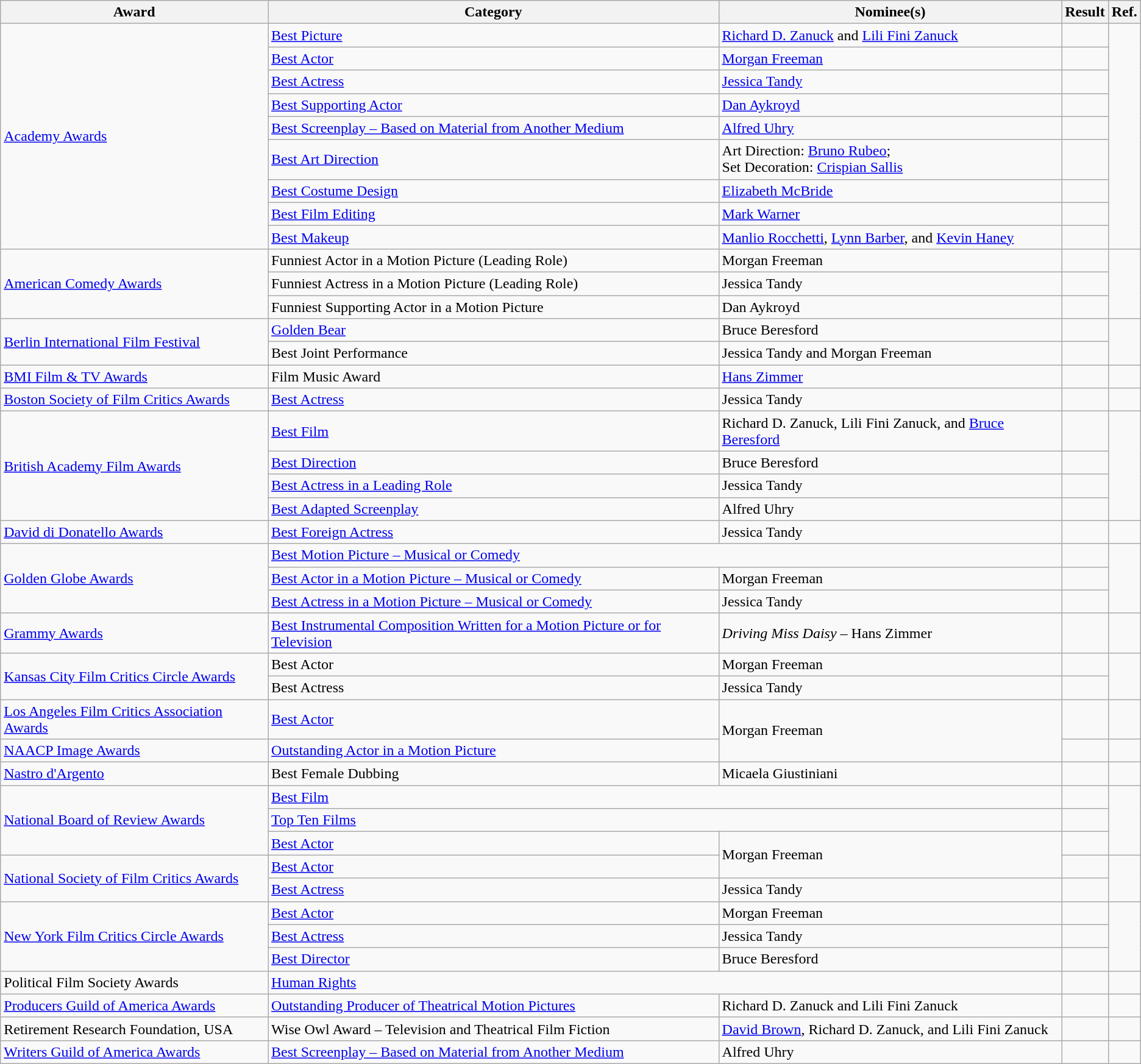<table class="wikitable plainrowheaders">
<tr>
<th>Award</th>
<th>Category</th>
<th>Nominee(s)</th>
<th>Result</th>
<th>Ref.</th>
</tr>
<tr>
<td rowspan="9"><a href='#'>Academy Awards</a></td>
<td><a href='#'>Best Picture</a></td>
<td><a href='#'>Richard D. Zanuck</a> and <a href='#'>Lili Fini Zanuck</a></td>
<td></td>
<td align="center" rowspan="9"> <br> </td>
</tr>
<tr>
<td><a href='#'>Best Actor</a></td>
<td><a href='#'>Morgan Freeman</a></td>
<td></td>
</tr>
<tr>
<td><a href='#'>Best Actress</a></td>
<td><a href='#'>Jessica Tandy</a></td>
<td></td>
</tr>
<tr>
<td><a href='#'>Best Supporting Actor</a></td>
<td><a href='#'>Dan Aykroyd</a></td>
<td></td>
</tr>
<tr>
<td><a href='#'>Best Screenplay – Based on Material from Another Medium</a></td>
<td><a href='#'>Alfred Uhry</a></td>
<td></td>
</tr>
<tr>
<td><a href='#'>Best Art Direction</a></td>
<td>Art Direction: <a href='#'>Bruno Rubeo</a>; <br> Set Decoration: <a href='#'>Crispian Sallis</a></td>
<td></td>
</tr>
<tr>
<td><a href='#'>Best Costume Design</a></td>
<td><a href='#'>Elizabeth McBride</a></td>
<td></td>
</tr>
<tr>
<td><a href='#'>Best Film Editing</a></td>
<td><a href='#'>Mark Warner</a></td>
<td></td>
</tr>
<tr>
<td><a href='#'>Best Makeup</a></td>
<td><a href='#'>Manlio Rocchetti</a>, <a href='#'>Lynn Barber</a>, and <a href='#'>Kevin Haney</a></td>
<td></td>
</tr>
<tr>
<td rowspan="3"><a href='#'>American Comedy Awards</a></td>
<td>Funniest Actor in a Motion Picture (Leading Role)</td>
<td>Morgan Freeman</td>
<td></td>
<td align="center" rowspan="3"> <br> </td>
</tr>
<tr>
<td>Funniest Actress in a Motion Picture (Leading Role)</td>
<td>Jessica Tandy</td>
<td></td>
</tr>
<tr>
<td>Funniest Supporting Actor in a Motion Picture</td>
<td>Dan Aykroyd</td>
<td></td>
</tr>
<tr>
<td rowspan="2"><a href='#'>Berlin International Film Festival</a></td>
<td><a href='#'>Golden Bear</a></td>
<td>Bruce Beresford</td>
<td></td>
<td align="center" rowspan="2"></td>
</tr>
<tr>
<td>Best Joint Performance</td>
<td>Jessica Tandy and Morgan Freeman</td>
<td></td>
</tr>
<tr>
<td><a href='#'>BMI Film & TV Awards</a></td>
<td>Film Music Award</td>
<td><a href='#'>Hans Zimmer</a></td>
<td></td>
</tr>
<tr>
<td><a href='#'>Boston Society of Film Critics Awards</a></td>
<td><a href='#'>Best Actress</a></td>
<td>Jessica Tandy</td>
<td></td>
<td align="center"></td>
</tr>
<tr>
<td rowspan="4"><a href='#'>British Academy Film Awards</a></td>
<td><a href='#'>Best Film</a></td>
<td>Richard D. Zanuck, Lili Fini Zanuck, and <a href='#'>Bruce Beresford</a></td>
<td></td>
<td align="center" rowspan="4"></td>
</tr>
<tr>
<td><a href='#'>Best Direction</a></td>
<td>Bruce Beresford</td>
<td></td>
</tr>
<tr>
<td><a href='#'>Best Actress in a Leading Role</a></td>
<td>Jessica Tandy</td>
<td></td>
</tr>
<tr>
<td><a href='#'>Best Adapted Screenplay</a></td>
<td>Alfred Uhry</td>
<td></td>
</tr>
<tr>
<td><a href='#'>David di Donatello Awards</a></td>
<td><a href='#'>Best Foreign Actress</a></td>
<td>Jessica Tandy</td>
<td></td>
<td align="center"></td>
</tr>
<tr>
<td rowspan="3"><a href='#'>Golden Globe Awards</a></td>
<td colspan="2"><a href='#'>Best Motion Picture – Musical or Comedy</a></td>
<td></td>
<td align="center" rowspan="3"></td>
</tr>
<tr>
<td><a href='#'>Best Actor in a Motion Picture – Musical or Comedy</a></td>
<td>Morgan Freeman</td>
<td></td>
</tr>
<tr>
<td><a href='#'>Best Actress in a Motion Picture – Musical or Comedy</a></td>
<td>Jessica Tandy</td>
<td></td>
</tr>
<tr>
<td><a href='#'>Grammy Awards</a></td>
<td><a href='#'>Best Instrumental Composition Written for a Motion Picture or for Television</a></td>
<td><em>Driving Miss Daisy</em> – Hans Zimmer</td>
<td></td>
<td align="center"></td>
</tr>
<tr>
<td rowspan="2"><a href='#'>Kansas City Film Critics Circle Awards</a></td>
<td>Best Actor</td>
<td>Morgan Freeman</td>
<td></td>
<td align="center" rowspan="2"></td>
</tr>
<tr>
<td>Best Actress</td>
<td>Jessica Tandy</td>
<td></td>
</tr>
<tr>
<td><a href='#'>Los Angeles Film Critics Association Awards</a></td>
<td><a href='#'>Best Actor</a></td>
<td rowspan="2">Morgan Freeman</td>
<td></td>
<td align="center"></td>
</tr>
<tr>
<td><a href='#'>NAACP Image Awards</a></td>
<td><a href='#'>Outstanding Actor in a Motion Picture</a></td>
<td></td>
<td align="center"></td>
</tr>
<tr>
<td><a href='#'>Nastro d'Argento</a></td>
<td>Best Female Dubbing</td>
<td>Micaela Giustiniani </td>
<td></td>
<td align="center"></td>
</tr>
<tr>
<td rowspan="3"><a href='#'>National Board of Review Awards</a></td>
<td colspan="2"><a href='#'>Best Film</a></td>
<td></td>
<td align="center" rowspan="3"></td>
</tr>
<tr>
<td colspan="2"><a href='#'>Top Ten Films</a></td>
<td></td>
</tr>
<tr>
<td><a href='#'>Best Actor</a></td>
<td rowspan="2">Morgan Freeman</td>
<td></td>
</tr>
<tr>
<td rowspan="2"><a href='#'>National Society of Film Critics Awards</a></td>
<td><a href='#'>Best Actor</a></td>
<td></td>
<td align="center" rowspan="2"></td>
</tr>
<tr>
<td><a href='#'>Best Actress</a></td>
<td>Jessica Tandy</td>
<td></td>
</tr>
<tr>
<td rowspan="3"><a href='#'>New York Film Critics Circle Awards</a></td>
<td><a href='#'>Best Actor</a></td>
<td>Morgan Freeman</td>
<td></td>
<td align="center" rowspan="3"></td>
</tr>
<tr>
<td><a href='#'>Best Actress</a></td>
<td>Jessica Tandy</td>
<td></td>
</tr>
<tr>
<td><a href='#'>Best Director</a></td>
<td>Bruce Beresford</td>
<td></td>
</tr>
<tr>
<td>Political Film Society Awards</td>
<td colspan="2"><a href='#'>Human Rights</a></td>
<td></td>
<td align="center"></td>
</tr>
<tr>
<td><a href='#'>Producers Guild of America Awards</a></td>
<td><a href='#'>Outstanding Producer of Theatrical Motion Pictures</a></td>
<td>Richard D. Zanuck and Lili Fini Zanuck</td>
<td></td>
<td align="center"></td>
</tr>
<tr>
<td>Retirement Research Foundation, USA</td>
<td>Wise Owl Award – Television and Theatrical Film Fiction</td>
<td><a href='#'>David Brown</a>, Richard D. Zanuck, and Lili Fini Zanuck</td>
<td></td>
<td align="center"></td>
</tr>
<tr>
<td><a href='#'>Writers Guild of America Awards</a></td>
<td><a href='#'>Best Screenplay – Based on Material from Another Medium</a></td>
<td>Alfred Uhry</td>
<td></td>
<td align="center"></td>
</tr>
</table>
